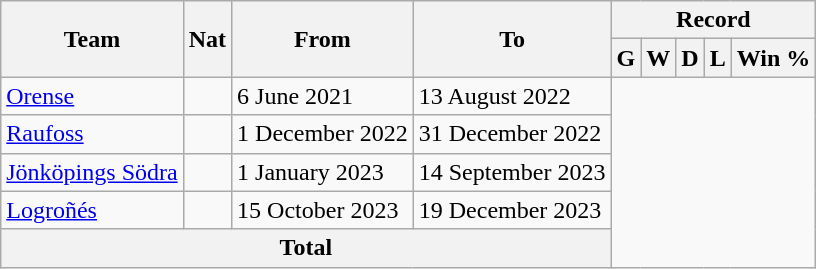<table class="wikitable" style="text-align: center">
<tr>
<th rowspan="2">Team</th>
<th rowspan="2">Nat</th>
<th rowspan="2">From</th>
<th rowspan="2">To</th>
<th colspan="5">Record</th>
</tr>
<tr>
<th>G</th>
<th>W</th>
<th>D</th>
<th>L</th>
<th>Win %</th>
</tr>
<tr>
<td align=left><a href='#'>Orense</a></td>
<td></td>
<td align=left>6 June 2021</td>
<td align=left>13 August 2022<br></td>
</tr>
<tr>
<td align=left><a href='#'>Raufoss</a></td>
<td></td>
<td align=left>1 December 2022</td>
<td align=left>31 December 2022<br></td>
</tr>
<tr>
<td align=left><a href='#'>Jönköpings Södra</a></td>
<td></td>
<td align=left>1 January 2023</td>
<td align=left>14 September 2023<br></td>
</tr>
<tr>
<td align=left><a href='#'>Logroñés</a></td>
<td></td>
<td align=left>15 October 2023</td>
<td align=left>19 December 2023<br></td>
</tr>
<tr>
<th colspan="4">Total<br></th>
</tr>
</table>
